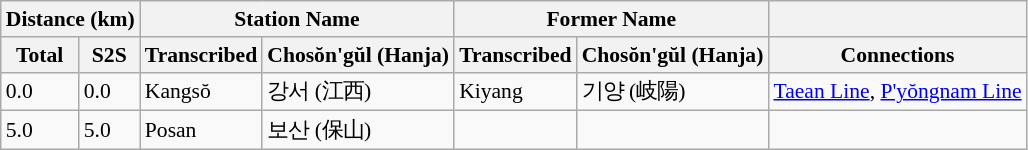<table class="wikitable" style="font-size:90%;">
<tr>
<th colspan="2">Distance (km)</th>
<th colspan="2">Station Name</th>
<th colspan="2">Former Name</th>
<th></th>
</tr>
<tr>
<th>Total</th>
<th>S2S</th>
<th>Transcribed</th>
<th>Chosŏn'gŭl (Hanja)</th>
<th>Transcribed</th>
<th>Chosŏn'gŭl (Hanja)</th>
<th>Connections</th>
</tr>
<tr>
<td>0.0</td>
<td>0.0</td>
<td>Kangsŏ</td>
<td>강서 (江西)</td>
<td>Kiyang</td>
<td>기양 (岐陽)</td>
<td><a href='#'>Taean Line</a>, <a href='#'>P'yŏngnam Line</a></td>
</tr>
<tr>
<td>5.0</td>
<td>5.0</td>
<td>Posan</td>
<td>보산 (保山)</td>
<td></td>
<td></td>
<td></td>
</tr>
</table>
